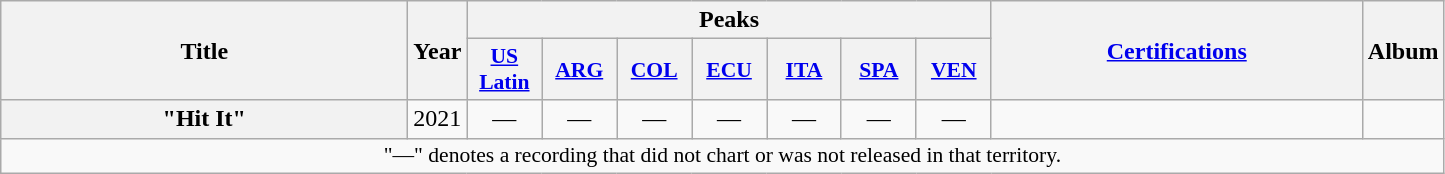<table class="wikitable plainrowheaders" style="text-align:center;">
<tr>
<th scope="col" rowspan="2" style="width:16.5em;">Title</th>
<th scope="col" rowspan="2" style="width:1em;">Year</th>
<th scope="col" colspan="7">Peaks</th>
<th scope="col" rowspan="2" style="width:15em;"><a href='#'>Certifications</a></th>
<th scope="col" rowspan="2">Album</th>
</tr>
<tr>
<th scope="col" style="width:3em;font-size:90%;"><a href='#'>US<br>Latin</a></th>
<th scope="col" style="width:3em;font-size:90%;"><a href='#'>ARG</a></th>
<th scope="col" style="width:3em;font-size:90%;"><a href='#'>COL</a></th>
<th scope="col" style="width:3em;font-size:90%;"><a href='#'>ECU</a></th>
<th scope="col" style="width:3em;font-size:90%;"><a href='#'>ITA</a></th>
<th scope="col" style="width:3em;font-size:90%;"><a href='#'>SPA</a></th>
<th scope="col" style="width:3em;font-size:90%;"><a href='#'>VEN</a></th>
</tr>
<tr>
<th scope="row">"Hit It"<br></th>
<td>2021</td>
<td>—</td>
<td>—</td>
<td>—</td>
<td>—</td>
<td>—</td>
<td>—</td>
<td>—</td>
<td></td>
<td></td>
</tr>
<tr>
<td colspan="14" style="font-size:90%">"—" denotes a recording that did not chart or was not released in that territory.</td>
</tr>
</table>
